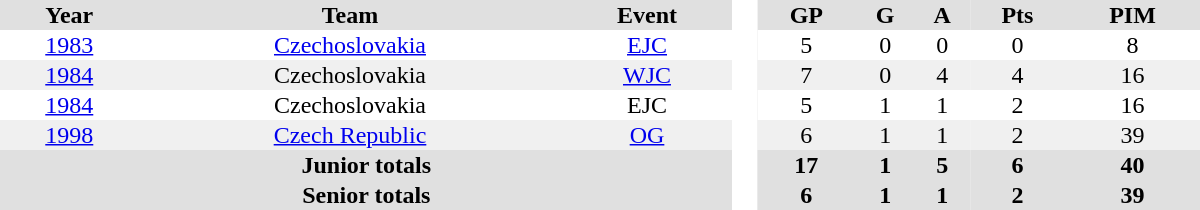<table border="0" cellpadding="1" cellspacing="0" style="text-align:center; width:50em">
<tr align="center" bgcolor="#e0e0e0">
<th>Year</th>
<th>Team</th>
<th>Event</th>
<th rowspan="99" bgcolor="#ffffff"> </th>
<th>GP</th>
<th>G</th>
<th>A</th>
<th>Pts</th>
<th>PIM</th>
</tr>
<tr>
<td><a href='#'>1983</a></td>
<td><a href='#'>Czechoslovakia</a></td>
<td><a href='#'>EJC</a></td>
<td>5</td>
<td>0</td>
<td>0</td>
<td>0</td>
<td>8</td>
</tr>
<tr bgcolor="#f0f0f0">
<td><a href='#'>1984</a></td>
<td>Czechoslovakia</td>
<td><a href='#'>WJC</a></td>
<td>7</td>
<td>0</td>
<td>4</td>
<td>4</td>
<td>16</td>
</tr>
<tr>
<td><a href='#'>1984</a></td>
<td>Czechoslovakia</td>
<td>EJC</td>
<td>5</td>
<td>1</td>
<td>1</td>
<td>2</td>
<td>16</td>
</tr>
<tr bgcolor="#f0f0f0">
<td><a href='#'>1998</a></td>
<td><a href='#'>Czech Republic</a></td>
<td><a href='#'>OG</a></td>
<td>6</td>
<td>1</td>
<td>1</td>
<td>2</td>
<td>39</td>
</tr>
<tr bgcolor="#e0e0e0">
<th colspan=3>Junior totals</th>
<th>17</th>
<th>1</th>
<th>5</th>
<th>6</th>
<th>40</th>
</tr>
<tr bgcolor="#e0e0e0">
<th colspan=3>Senior totals</th>
<th>6</th>
<th>1</th>
<th>1</th>
<th>2</th>
<th>39</th>
</tr>
</table>
